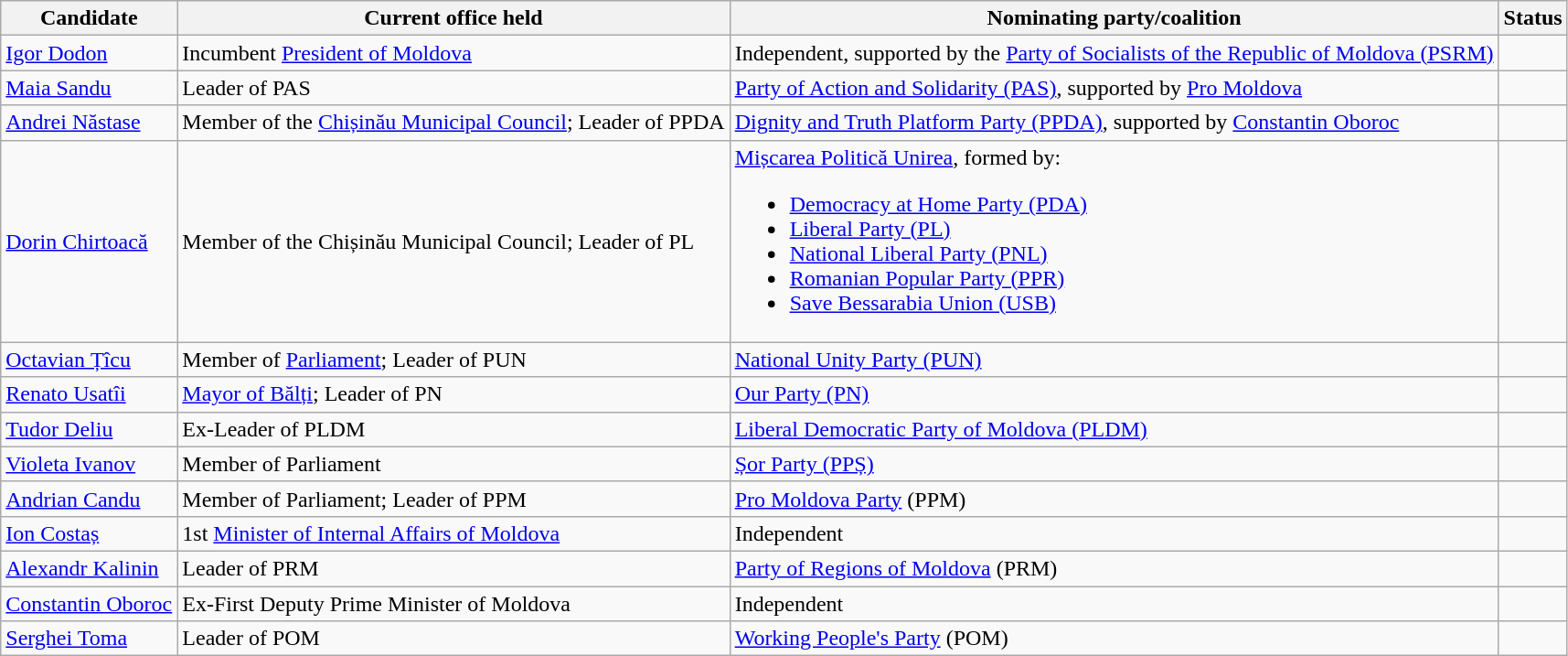<table class=wikitable style=text-align:left>
<tr>
<th>Candidate</th>
<th>Current office held</th>
<th>Nominating party/coalition</th>
<th>Status</th>
</tr>
<tr>
<td><a href='#'>Igor Dodon</a></td>
<td>Incumbent <a href='#'>President of Moldova</a></td>
<td>Independent, supported by the <a href='#'>Party of Socialists of the Republic of Moldova (PSRM)</a></td>
<td></td>
</tr>
<tr>
<td><a href='#'>Maia Sandu</a></td>
<td>Leader of PAS</td>
<td><a href='#'>Party of Action and Solidarity (PAS)</a>, supported by <a href='#'>Pro Moldova</a></td>
<td></td>
</tr>
<tr>
<td><a href='#'>Andrei Năstase</a></td>
<td>Member of the <a href='#'>Chișinău Municipal Council</a>; Leader of PPDA</td>
<td><a href='#'>Dignity and Truth Platform Party (PPDA)</a>, supported by <a href='#'>Constantin Oboroc</a></td>
<td></td>
</tr>
<tr>
<td><a href='#'>Dorin Chirtoacă</a></td>
<td>Member of the Chișinău Municipal Council; Leader of PL</td>
<td><a href='#'>Mișcarea Politică Unirea</a>, formed by:<br><ul><li><a href='#'>Democracy at Home Party (PDA)</a></li><li><a href='#'>Liberal Party (PL)</a></li><li><a href='#'>National Liberal Party (PNL)</a></li><li><a href='#'>Romanian Popular Party (PPR)</a></li><li><a href='#'>Save Bessarabia Union (USB)</a></li></ul></td>
<td></td>
</tr>
<tr>
<td><a href='#'>Octavian Țîcu</a></td>
<td>Member of <a href='#'>Parliament</a>; Leader of PUN</td>
<td><a href='#'>National Unity Party (PUN)</a></td>
<td></td>
</tr>
<tr>
<td><a href='#'>Renato Usatîi</a></td>
<td><a href='#'>Mayor of Bălți</a>; Leader of PN</td>
<td><a href='#'>Our Party (PN)</a></td>
<td></td>
</tr>
<tr>
<td><a href='#'>Tudor Deliu</a></td>
<td>Ex-Leader of PLDM</td>
<td><a href='#'>Liberal Democratic Party of Moldova (PLDM)</a></td>
<td></td>
</tr>
<tr>
<td><a href='#'>Violeta Ivanov</a></td>
<td>Member of Parliament</td>
<td><a href='#'>Șor Party (PPȘ)</a></td>
<td></td>
</tr>
<tr>
<td><a href='#'>Andrian Candu</a></td>
<td>Member of Parliament; Leader of PPM</td>
<td><a href='#'>Pro Moldova Party</a> (PPM)</td>
<td></td>
</tr>
<tr>
<td><a href='#'>Ion Costaș</a></td>
<td>1st <a href='#'>Minister of Internal Affairs of Moldova</a></td>
<td>Independent</td>
<td></td>
</tr>
<tr>
<td><a href='#'>Alexandr Kalinin</a></td>
<td>Leader of PRM</td>
<td><a href='#'>Party of Regions of Moldova</a> (PRM)</td>
<td></td>
</tr>
<tr>
<td><a href='#'>Constantin Oboroc</a></td>
<td>Ex-First Deputy Prime Minister of Moldova</td>
<td>Independent</td>
<td></td>
</tr>
<tr>
<td><a href='#'>Serghei Toma</a></td>
<td>Leader of POM</td>
<td><a href='#'>Working People's Party</a> (POM)</td>
<td></td>
</tr>
</table>
